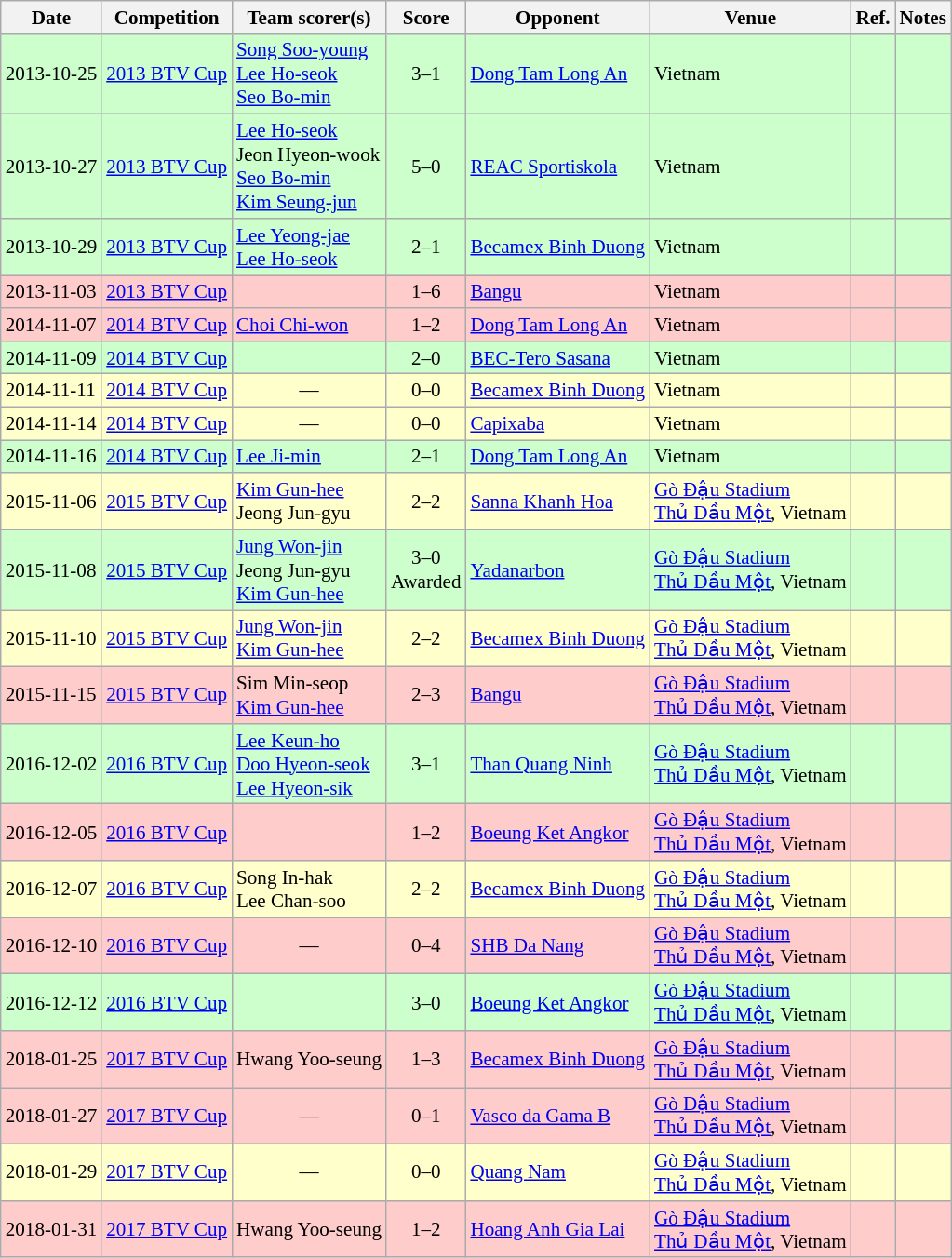<table class="wikitable" style="font-size:88%;">
<tr>
<th>Date</th>
<th>Competition</th>
<th>Team scorer(s)</th>
<th>Score</th>
<th>Opponent</th>
<th>Venue</th>
<th>Ref.</th>
<th>Notes</th>
</tr>
<tr bgcolor="#ccffcc">
<td>2013-10-25</td>
<td><a href='#'>2013 BTV Cup</a></td>
<td><a href='#'>Song Soo-young</a> <br><a href='#'>Lee Ho-seok</a> <br><a href='#'>Seo Bo-min</a> </td>
<td align="center">3–1</td>
<td> <a href='#'>Dong Tam Long An</a></td>
<td>Vietnam</td>
<td></td>
<td></td>
</tr>
<tr bgcolor="#ccffcc">
<td>2013-10-27</td>
<td><a href='#'>2013 BTV Cup</a></td>
<td><a href='#'>Lee Ho-seok</a> <br>Jeon Hyeon-wook <br><a href='#'>Seo Bo-min</a> <br><a href='#'>Kim Seung-jun</a> </td>
<td align="center">5–0</td>
<td> <a href='#'>REAC Sportiskola</a></td>
<td>Vietnam</td>
<td></td>
<td></td>
</tr>
<tr bgcolor="#ccffcc">
<td>2013-10-29</td>
<td><a href='#'>2013 BTV Cup</a></td>
<td><a href='#'>Lee Yeong-jae</a> <br><a href='#'>Lee Ho-seok</a> </td>
<td align="center">2–1</td>
<td> <a href='#'>Becamex Binh Duong</a></td>
<td>Vietnam</td>
<td></td>
<td></td>
</tr>
<tr bgcolor="#ffcccc">
<td>2013-11-03</td>
<td><a href='#'>2013 BTV Cup</a></td>
<td></td>
<td align="center">1–6</td>
<td> <a href='#'>Bangu</a></td>
<td>Vietnam</td>
<td></td>
<td></td>
</tr>
<tr bgcolor="#ffcccc">
<td>2014-11-07</td>
<td><a href='#'>2014 BTV Cup</a></td>
<td><a href='#'>Choi Chi-won</a> </td>
<td align="center">1–2</td>
<td> <a href='#'>Dong Tam Long An</a></td>
<td>Vietnam</td>
<td></td>
<td></td>
</tr>
<tr bgcolor="#ccffcc">
<td>2014-11-09</td>
<td><a href='#'>2014 BTV Cup</a></td>
<td></td>
<td align="center">2–0</td>
<td> <a href='#'>BEC-Tero Sasana</a></td>
<td>Vietnam</td>
<td></td>
<td></td>
</tr>
<tr bgcolor="#ffffcc">
<td>2014-11-11</td>
<td><a href='#'>2014 BTV Cup</a></td>
<td align="center">—</td>
<td align="center">0–0</td>
<td> <a href='#'>Becamex Binh Duong</a></td>
<td>Vietnam</td>
<td></td>
<td></td>
</tr>
<tr bgcolor="#ffffcc">
<td>2014-11-14</td>
<td><a href='#'>2014 BTV Cup</a></td>
<td align="center">—</td>
<td align="center">0–0<br></td>
<td> <a href='#'>Capixaba</a></td>
<td>Vietnam</td>
<td></td>
<td></td>
</tr>
<tr bgcolor="#ccffcc">
<td>2014-11-16</td>
<td><a href='#'>2014 BTV Cup</a></td>
<td><a href='#'>Lee Ji-min</a> </td>
<td align="center">2–1</td>
<td> <a href='#'>Dong Tam Long An</a></td>
<td>Vietnam</td>
<td></td>
<td></td>
</tr>
<tr bgcolor="#ffffcc">
<td>2015-11-06</td>
<td><a href='#'>2015 BTV Cup</a></td>
<td><a href='#'>Kim Gun-hee</a> <br>Jeong Jun-gyu </td>
<td align="center">2–2</td>
<td> <a href='#'>Sanna Khanh Hoa</a></td>
<td><a href='#'>Gò Đậu Stadium</a><br><a href='#'>Thủ Dầu Một</a>, Vietnam</td>
<td></td>
<td></td>
</tr>
<tr bgcolor="#ccffcc">
<td>2015-11-08</td>
<td><a href='#'>2015 BTV Cup</a></td>
<td><a href='#'>Jung Won-jin</a> <br>Jeong Jun-gyu <br><a href='#'>Kim Gun-hee</a> </td>
<td align="center">3–0<br>Awarded</td>
<td> <a href='#'>Yadanarbon</a></td>
<td><a href='#'>Gò Đậu Stadium</a><br><a href='#'>Thủ Dầu Một</a>, Vietnam</td>
<td></td>
<td></td>
</tr>
<tr bgcolor="#ffffcc">
<td>2015-11-10</td>
<td><a href='#'>2015 BTV Cup</a></td>
<td><a href='#'>Jung Won-jin</a> <br><a href='#'>Kim Gun-hee</a> </td>
<td align="center">2–2</td>
<td> <a href='#'>Becamex Binh Duong</a></td>
<td><a href='#'>Gò Đậu Stadium</a><br><a href='#'>Thủ Dầu Một</a>, Vietnam</td>
<td></td>
<td></td>
</tr>
<tr bgcolor="#ffcccc">
<td>2015-11-15</td>
<td><a href='#'>2015 BTV Cup</a></td>
<td>Sim Min-seop <br><a href='#'>Kim Gun-hee</a> </td>
<td align="center">2–3 </td>
<td> <a href='#'>Bangu</a></td>
<td><a href='#'>Gò Đậu Stadium</a><br><a href='#'>Thủ Dầu Một</a>, Vietnam</td>
<td></td>
<td></td>
</tr>
<tr bgcolor="#ccffcc">
<td>2016-12-02</td>
<td><a href='#'>2016 BTV Cup</a></td>
<td><a href='#'>Lee Keun-ho</a> <br><a href='#'>Doo Hyeon-seok</a> <br><a href='#'>Lee Hyeon-sik</a> </td>
<td align="center">3–1</td>
<td> <a href='#'>Than Quang Ninh</a></td>
<td><a href='#'>Gò Đậu Stadium</a><br><a href='#'>Thủ Dầu Một</a>, Vietnam</td>
<td></td>
<td></td>
</tr>
<tr bgcolor="#ffcccc">
<td>2016-12-05</td>
<td><a href='#'>2016 BTV Cup</a></td>
<td></td>
<td align="center">1–2</td>
<td> <a href='#'>Boeung Ket Angkor</a></td>
<td><a href='#'>Gò Đậu Stadium</a><br><a href='#'>Thủ Dầu Một</a>, Vietnam</td>
<td></td>
<td></td>
</tr>
<tr bgcolor="#ffffcc">
<td>2016-12-07</td>
<td><a href='#'>2016 BTV Cup</a></td>
<td>Song In-hak <br>Lee Chan-soo </td>
<td align="center">2–2</td>
<td> <a href='#'>Becamex Binh Duong</a></td>
<td><a href='#'>Gò Đậu Stadium</a><br><a href='#'>Thủ Dầu Một</a>, Vietnam</td>
<td></td>
<td></td>
</tr>
<tr bgcolor="#ffcccc">
<td>2016-12-10</td>
<td><a href='#'>2016 BTV Cup</a></td>
<td align="center">—</td>
<td align="center">0–4</td>
<td> <a href='#'>SHB Da Nang</a></td>
<td><a href='#'>Gò Đậu Stadium</a><br><a href='#'>Thủ Dầu Một</a>, Vietnam</td>
<td></td>
<td></td>
</tr>
<tr bgcolor="#ccffcc">
<td>2016-12-12</td>
<td><a href='#'>2016 BTV Cup</a></td>
<td></td>
<td align="center">3–0</td>
<td> <a href='#'>Boeung Ket Angkor</a></td>
<td><a href='#'>Gò Đậu Stadium</a><br><a href='#'>Thủ Dầu Một</a>, Vietnam</td>
<td></td>
<td></td>
</tr>
<tr bgcolor="#ffcccc">
<td>2018-01-25</td>
<td><a href='#'>2017 BTV Cup</a></td>
<td>Hwang Yoo-seung </td>
<td align="center">1–3</td>
<td> <a href='#'>Becamex Binh Duong</a></td>
<td><a href='#'>Gò Đậu Stadium</a><br><a href='#'>Thủ Dầu Một</a>, Vietnam</td>
<td></td>
<td></td>
</tr>
<tr bgcolor="#ffcccc">
<td>2018-01-27</td>
<td><a href='#'>2017 BTV Cup</a></td>
<td align="center">—</td>
<td align="center">0–1</td>
<td> <a href='#'>Vasco da Gama B</a></td>
<td><a href='#'>Gò Đậu Stadium</a><br><a href='#'>Thủ Dầu Một</a>, Vietnam</td>
<td></td>
<td></td>
</tr>
<tr bgcolor="#ffffcc">
<td>2018-01-29</td>
<td><a href='#'>2017 BTV Cup</a></td>
<td align="center">—</td>
<td align="center">0–0</td>
<td> <a href='#'>Quang Nam</a></td>
<td><a href='#'>Gò Đậu Stadium</a><br><a href='#'>Thủ Dầu Một</a>, Vietnam</td>
<td></td>
<td></td>
</tr>
<tr bgcolor="#ffcccc">
<td>2018-01-31</td>
<td><a href='#'>2017 BTV Cup</a></td>
<td>Hwang Yoo-seung </td>
<td align="center">1–2</td>
<td> <a href='#'>Hoang Anh Gia Lai</a></td>
<td><a href='#'>Gò Đậu Stadium</a><br><a href='#'>Thủ Dầu Một</a>, Vietnam</td>
<td></td>
<td></td>
</tr>
</table>
